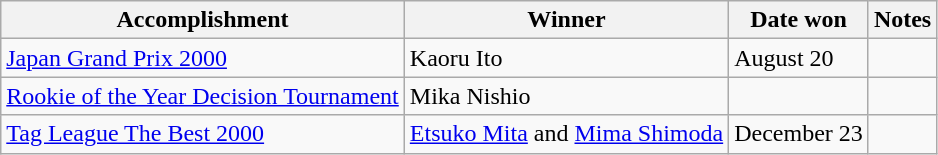<table class="wikitable">
<tr>
<th>Accomplishment</th>
<th>Winner</th>
<th>Date won</th>
<th>Notes</th>
</tr>
<tr>
<td><a href='#'>Japan Grand Prix 2000</a></td>
<td>Kaoru Ito</td>
<td>August 20</td>
</tr>
<tr>
<td><a href='#'>Rookie of the Year Decision Tournament</a></td>
<td>Mika Nishio</td>
<td></td>
<td></td>
</tr>
<tr>
<td><a href='#'>Tag League The Best 2000</a></td>
<td><a href='#'>Etsuko Mita</a> and <a href='#'>Mima Shimoda</a></td>
<td>December 23</td>
<td></td>
</tr>
</table>
